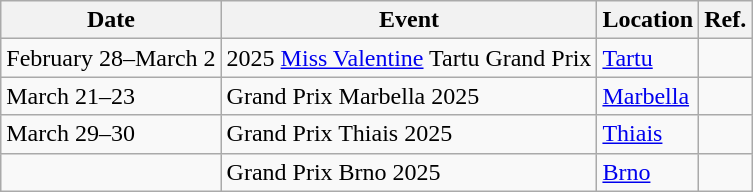<table class="wikitable sortable">
<tr>
<th>Date</th>
<th>Event</th>
<th>Location</th>
<th>Ref.</th>
</tr>
<tr>
<td>February 28–March 2</td>
<td>2025 <a href='#'>Miss Valentine</a> Tartu Grand Prix</td>
<td> <a href='#'>Tartu</a></td>
<td></td>
</tr>
<tr>
<td>March 21–23</td>
<td>Grand Prix Marbella 2025</td>
<td> <a href='#'>Marbella</a></td>
<td></td>
</tr>
<tr>
<td>March 29–30</td>
<td>Grand Prix Thiais 2025</td>
<td> <a href='#'>Thiais</a></td>
<td></td>
</tr>
<tr>
<td></td>
<td>Grand Prix Brno 2025</td>
<td> <a href='#'>Brno</a></td>
<td></td>
</tr>
</table>
